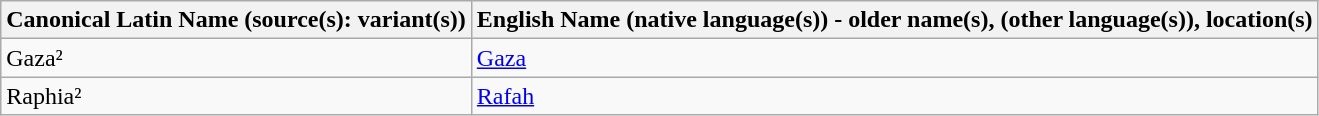<table class="wikitable">
<tr>
<th>Canonical Latin Name (source(s): variant(s))</th>
<th>English Name (native language(s)) - older name(s), (other language(s)), location(s)</th>
</tr>
<tr>
<td>Gaza²</td>
<td><a href='#'>Gaza</a></td>
</tr>
<tr>
<td>Raphia²</td>
<td><a href='#'>Rafah</a></td>
</tr>
</table>
